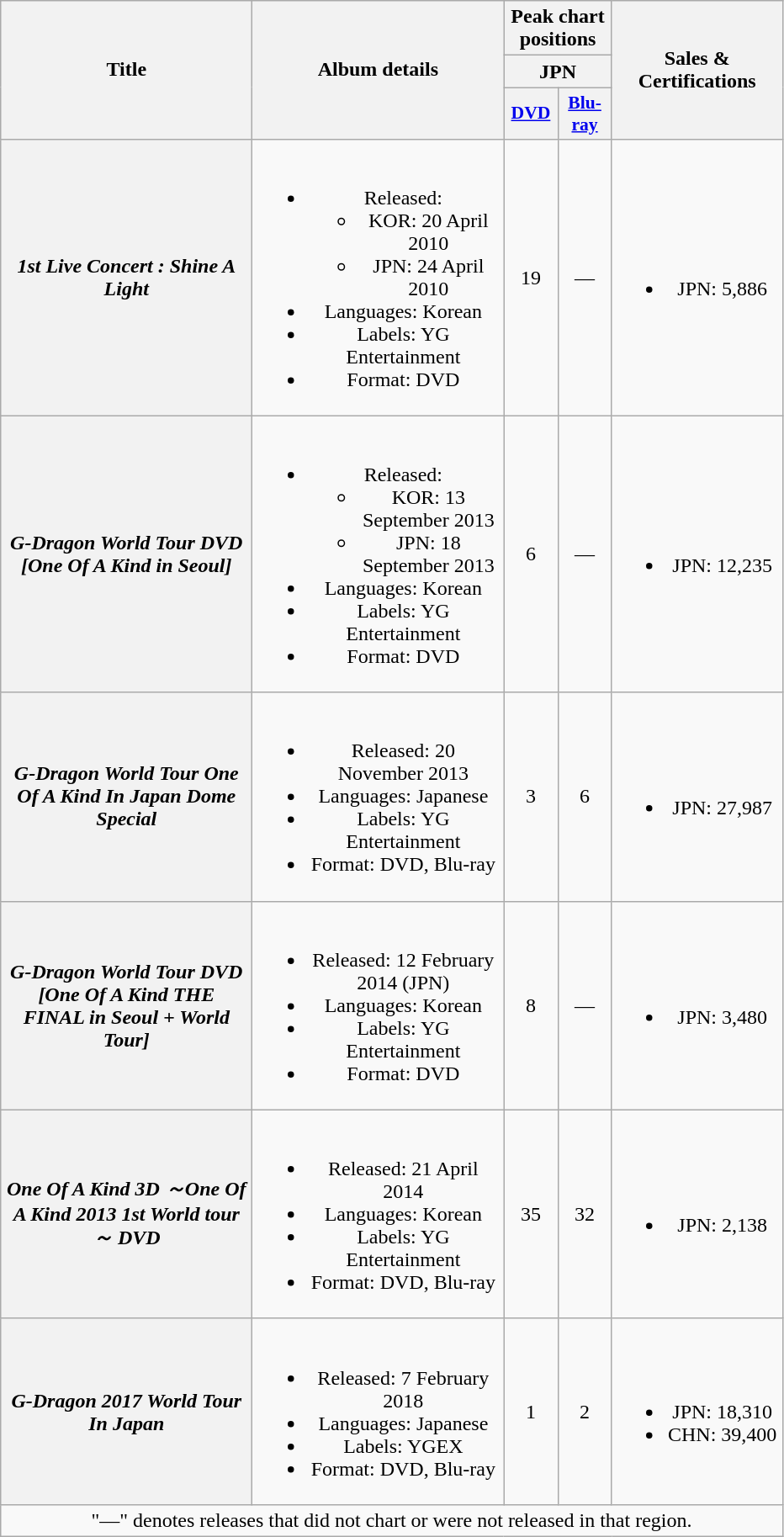<table class="wikitable plainrowheaders" style="text-align:center;">
<tr>
<th scope="col" rowspan="3" style="width:12em;">Title</th>
<th scope="col" rowspan="3" style="width:12em;">Album details</th>
<th scope="col" colspan="2">Peak chart positions</th>
<th scope="col" rowspan="3" style="width:8em;">Sales & Certifications</th>
</tr>
<tr>
<th scope="col" colspan="2">JPN</th>
</tr>
<tr>
<th scope="col" style="width:2.5em;font-size:90%;"><a href='#'>DVD</a><br></th>
<th scope="col" style="width:2.5em;font-size:90%;"><a href='#'>Blu-ray</a><br></th>
</tr>
<tr>
<th scope="row"><em>1st Live Concert : Shine A Light</em></th>
<td><br><ul><li>Released:<ul><li>KOR: 20 April 2010</li><li>JPN: 24 April 2010</li></ul></li><li>Languages: Korean</li><li>Labels: YG Entertainment</li><li>Format: DVD</li></ul></td>
<td>19</td>
<td>—</td>
<td><br><ul><li>JPN: 5,886</li></ul></td>
</tr>
<tr>
<th scope="row"><em>G-Dragon World Tour DVD [One Of A Kind in Seoul]</em></th>
<td><br><ul><li>Released:<ul><li>KOR: 13 September 2013</li><li>JPN: 18 September 2013</li></ul></li><li>Languages: Korean</li><li>Labels: YG Entertainment</li><li>Format: DVD</li></ul></td>
<td>6</td>
<td>—</td>
<td><br><ul><li>JPN: 12,235</li></ul></td>
</tr>
<tr>
<th scope="row"><em>G-Dragon World Tour One Of A Kind In Japan Dome Special</em></th>
<td><br><ul><li>Released: 20 November 2013</li><li>Languages: Japanese</li><li>Labels: YG Entertainment</li><li>Format: DVD, Blu-ray</li></ul></td>
<td>3</td>
<td>6</td>
<td><br><ul><li>JPN: 27,987</li></ul></td>
</tr>
<tr>
<th scope="row"><em>G-Dragon World Tour DVD [One Of A Kind THE FINAL in Seoul + World Tour]</em></th>
<td><br><ul><li>Released: 12 February 2014 (JPN)</li><li>Languages: Korean</li><li>Labels: YG Entertainment</li><li>Format: DVD</li></ul></td>
<td>8</td>
<td>—</td>
<td><br><ul><li>JPN: 3,480</li></ul></td>
</tr>
<tr>
<th scope="row"><em>One Of A Kind 3D ～One Of A Kind 2013 1st World tour～ DVD</em></th>
<td><br><ul><li>Released: 21 April 2014</li><li>Languages: Korean</li><li>Labels: YG Entertainment</li><li>Format: DVD, Blu-ray</li></ul></td>
<td>35</td>
<td>32</td>
<td><br><ul><li>JPN: 2,138</li></ul></td>
</tr>
<tr>
<th scope="row"><em>G-Dragon 2017 World Tour <Act III, M.O.T.T.E> In Japan</em></th>
<td><br><ul><li>Released: 7 February 2018</li><li>Languages: Japanese</li><li>Labels: YGEX</li><li>Format: DVD, Blu-ray</li></ul></td>
<td>1</td>
<td>2</td>
<td><br><ul><li>JPN: 18,310</li><li>CHN: 39,400</li></ul></td>
</tr>
<tr>
<td colspan="5">"—" denotes releases that did not chart or were not released in that region.</td>
</tr>
</table>
